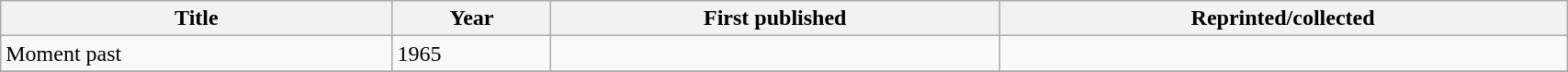<table class='wikitable sortable' width='90%'>
<tr>
<th width=25%>Title</th>
<th>Year</th>
<th>First published</th>
<th>Reprinted/collected</th>
</tr>
<tr>
<td>Moment past</td>
<td>1965</td>
<td></td>
<td></td>
</tr>
<tr>
</tr>
</table>
